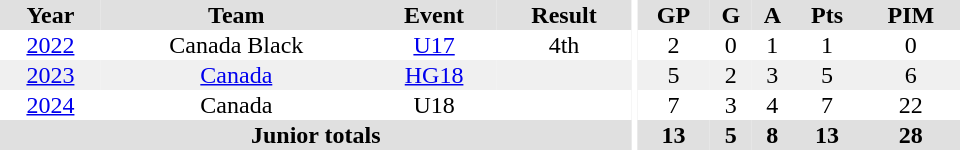<table border="0" cellpadding="1" cellspacing="0" ID="Table3" style="text-align:center; width:40em;">
<tr bgcolor="#e0e0e0">
<th>Year</th>
<th>Team</th>
<th>Event</th>
<th>Result</th>
<th rowspan="98" bgcolor="#ffffff"></th>
<th>GP</th>
<th>G</th>
<th>A</th>
<th>Pts</th>
<th>PIM</th>
</tr>
<tr>
<td><a href='#'>2022</a></td>
<td>Canada Black</td>
<td><a href='#'>U17</a></td>
<td>4th</td>
<td>2</td>
<td>0</td>
<td>1</td>
<td>1</td>
<td>0</td>
</tr>
<tr bgcolor="#f0f0f0">
<td><a href='#'>2023</a></td>
<td><a href='#'>Canada</a></td>
<td><a href='#'>HG18</a></td>
<td></td>
<td>5</td>
<td>2</td>
<td>3</td>
<td>5</td>
<td>6</td>
</tr>
<tr>
<td><a href='#'>2024</a></td>
<td>Canada</td>
<td>U18</td>
<td></td>
<td>7</td>
<td>3</td>
<td>4</td>
<td>7</td>
<td>22</td>
</tr>
<tr bgcolor="#e0e0e0">
<th colspan="4">Junior totals</th>
<th>13</th>
<th>5</th>
<th>8</th>
<th>13</th>
<th>28</th>
</tr>
</table>
